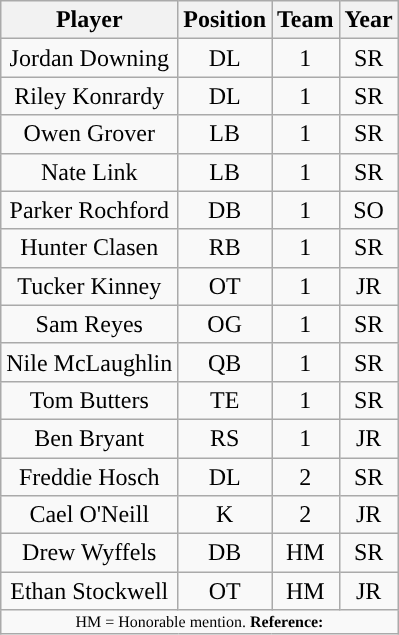<table class="wikitable sortable sortable" style="text-align: center">
<tr align=center>
<th>Player</th>
<th>Position</th>
<th>Team</th>
<th>Year</th>
</tr>
<tr>
<td>Jordan Downing</td>
<td>DL</td>
<td>1</td>
<td>SR</td>
</tr>
<tr>
<td>Riley Konrardy</td>
<td>DL</td>
<td>1</td>
<td>SR</td>
</tr>
<tr>
<td>Owen Grover</td>
<td>LB</td>
<td>1</td>
<td>SR</td>
</tr>
<tr>
<td>Nate Link</td>
<td>LB</td>
<td>1</td>
<td>SR</td>
</tr>
<tr>
<td>Parker Rochford</td>
<td>DB</td>
<td>1</td>
<td>SO</td>
</tr>
<tr>
<td>Hunter Clasen</td>
<td>RB</td>
<td>1</td>
<td>SR</td>
</tr>
<tr>
<td>Tucker Kinney</td>
<td>OT</td>
<td>1</td>
<td>JR</td>
</tr>
<tr>
<td>Sam Reyes</td>
<td>OG</td>
<td>1</td>
<td>SR</td>
</tr>
<tr>
<td>Nile McLaughlin</td>
<td>QB</td>
<td>1</td>
<td>SR</td>
</tr>
<tr>
<td>Tom Butters</td>
<td>TE</td>
<td>1</td>
<td>SR</td>
</tr>
<tr>
<td>Ben Bryant</td>
<td>RS</td>
<td>1</td>
<td>JR</td>
</tr>
<tr>
<td>Freddie Hosch</td>
<td>DL</td>
<td>2</td>
<td>SR</td>
</tr>
<tr>
<td>Cael O'Neill</td>
<td>K</td>
<td>2</td>
<td>JR</td>
</tr>
<tr>
<td>Drew Wyffels</td>
<td>DB</td>
<td>HM</td>
<td>SR</td>
</tr>
<tr>
<td>Ethan Stockwell</td>
<td>OT</td>
<td>HM</td>
<td>JR</td>
</tr>
<tr class="sortbottom">
<td colspan="4"  style="font-size:8pt; text-align:center;">HM = Honorable mention. <strong>Reference:</strong></td>
</tr>
</table>
